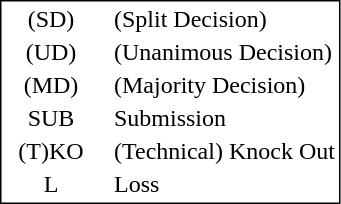<table style="border:1px solid black;" align=left>
<tr>
<td style="width:60px; text-align:center;">(SD)</td>
<td> </td>
<td>(Split Decision)</td>
</tr>
<tr>
<td style="width:60px; text-align:center;">(UD)</td>
<td> </td>
<td>(Unanimous Decision)</td>
</tr>
<tr>
<td style="width:60px; text-align:center;">(MD)</td>
<td> </td>
<td>(Majority Decision)</td>
</tr>
<tr>
<td style="width:60px; text-align:center;">SUB</td>
<td> </td>
<td>Submission</td>
</tr>
<tr>
<td style="width:60px; text-align:center;">(T)KO</td>
<td> </td>
<td>(Technical) Knock Out</td>
</tr>
<tr>
<td style="width:60px; text-align:center;">L</td>
<td> </td>
<td>Loss</td>
</tr>
</table>
